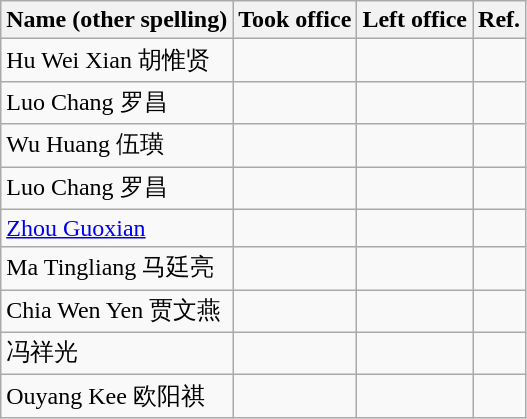<table class="wikitable">
<tr>
<th>Name (other spelling)</th>
<th>Took office</th>
<th>Left office</th>
<th>Ref.</th>
</tr>
<tr>
<td>Hu Wei Xian 胡惟贤</td>
<td></td>
<td></td>
<td></td>
</tr>
<tr>
<td>Luo Chang 罗昌</td>
<td></td>
<td></td>
<td></td>
</tr>
<tr>
<td>Wu Huang 伍璜</td>
<td></td>
<td></td>
<td></td>
</tr>
<tr>
<td>Luo Chang 罗昌</td>
<td></td>
<td></td>
<td></td>
</tr>
<tr>
<td><a href='#'>Zhou Guoxian</a></td>
<td></td>
<td></td>
<td></td>
</tr>
<tr>
<td>Ma Tingliang 马廷亮</td>
<td></td>
<td></td>
<td></td>
</tr>
<tr>
<td>Chia Wen Yen 贾文燕</td>
<td></td>
<td></td>
<td></td>
</tr>
<tr>
<td> 冯祥光</td>
<td></td>
<td></td>
<td></td>
</tr>
<tr>
<td>Ouyang Kee 欧阳祺</td>
<td></td>
<td></td>
<td></td>
</tr>
</table>
